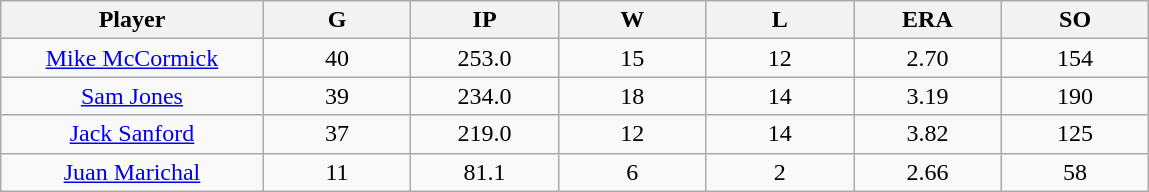<table class="wikitable sortable">
<tr>
<th bgcolor="#DDDDFF" width="16%">Player</th>
<th bgcolor="#DDDDFF" width="9%">G</th>
<th bgcolor="#DDDDFF" width="9%">IP</th>
<th bgcolor="#DDDDFF" width="9%">W</th>
<th bgcolor="#DDDDFF" width="9%">L</th>
<th bgcolor="#DDDDFF" width="9%">ERA</th>
<th bgcolor="#DDDDFF" width="9%">SO</th>
</tr>
<tr align="center">
<td><a href='#'>Mike McCormick</a></td>
<td>40</td>
<td>253.0</td>
<td>15</td>
<td>12</td>
<td>2.70</td>
<td>154</td>
</tr>
<tr align="center">
<td><a href='#'>Sam Jones</a></td>
<td>39</td>
<td>234.0</td>
<td>18</td>
<td>14</td>
<td>3.19</td>
<td>190</td>
</tr>
<tr align="center">
<td><a href='#'>Jack Sanford</a></td>
<td>37</td>
<td>219.0</td>
<td>12</td>
<td>14</td>
<td>3.82</td>
<td>125</td>
</tr>
<tr align="center">
<td><a href='#'>Juan Marichal</a></td>
<td>11</td>
<td>81.1</td>
<td>6</td>
<td>2</td>
<td>2.66</td>
<td>58</td>
</tr>
</table>
